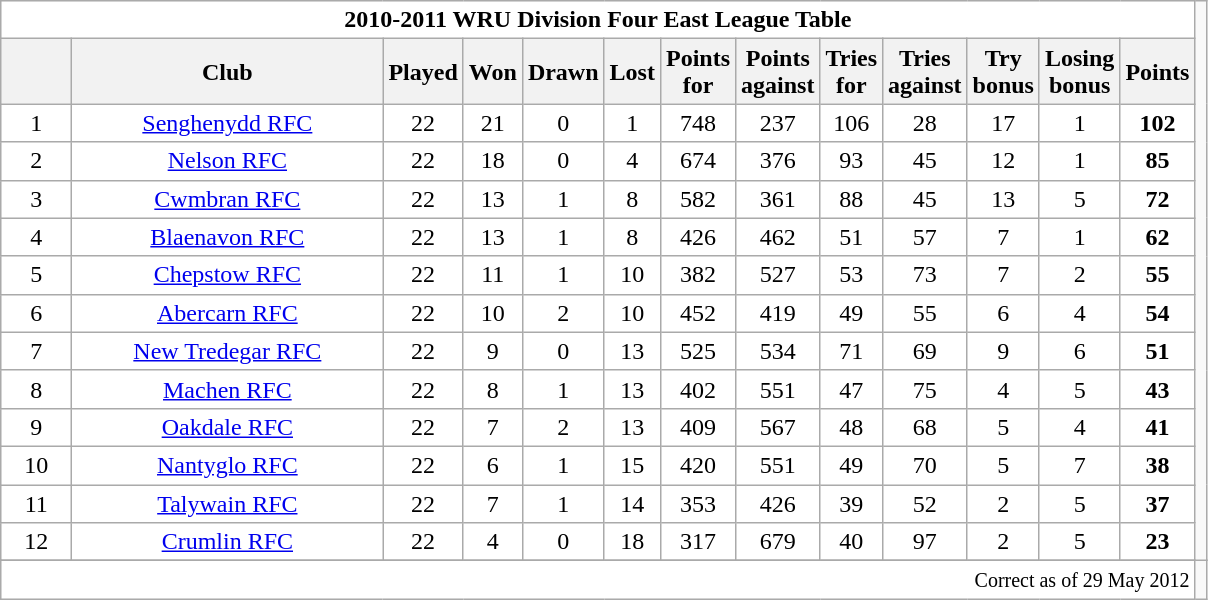<table class="wikitable" style="float:left; margin-right:15px; text-align: center;">
<tr>
<td colspan="13" bgcolor="#FFFFFF" cellpadding="0" cellspacing="0"><strong>2010-2011 WRU Division Four East League Table</strong></td>
</tr>
<tr>
<th bgcolor="#efefef" width="40"></th>
<th bgcolor="#efefef" width="200">Club</th>
<th bgcolor="#efefef" width="20">Played</th>
<th bgcolor="#efefef" width="20">Won</th>
<th bgcolor="#efefef" width="20">Drawn</th>
<th bgcolor="#efefef" width="20">Lost</th>
<th bgcolor="#efefef" width="20">Points for</th>
<th bgcolor="#efefef" width="20">Points against</th>
<th bgcolor="#efefef" width="20">Tries for</th>
<th bgcolor="#efefef" width="20">Tries against</th>
<th bgcolor="#efefef" width="20">Try bonus</th>
<th bgcolor="#efefef" width="20">Losing bonus</th>
<th bgcolor="#efefef" width="20">Points</th>
</tr>
<tr bgcolor=#ffffff align=center>
<td>1</td>
<td><a href='#'>Senghenydd RFC</a></td>
<td>22</td>
<td>21</td>
<td>0</td>
<td>1</td>
<td>748</td>
<td>237</td>
<td>106</td>
<td>28</td>
<td>17</td>
<td>1</td>
<td><strong>102</strong></td>
</tr>
<tr bgcolor=#ffffff align=center>
<td>2</td>
<td><a href='#'>Nelson RFC</a></td>
<td>22</td>
<td>18</td>
<td>0</td>
<td>4</td>
<td>674</td>
<td>376</td>
<td>93</td>
<td>45</td>
<td>12</td>
<td>1</td>
<td><strong>85</strong></td>
</tr>
<tr bgcolor=#ffffff align=center>
<td>3</td>
<td><a href='#'>Cwmbran RFC</a></td>
<td>22</td>
<td>13</td>
<td>1</td>
<td>8</td>
<td>582</td>
<td>361</td>
<td>88</td>
<td>45</td>
<td>13</td>
<td>5</td>
<td><strong>72</strong></td>
</tr>
<tr bgcolor=#ffffff align=center>
<td>4</td>
<td><a href='#'>Blaenavon RFC</a></td>
<td>22</td>
<td>13</td>
<td>1</td>
<td>8</td>
<td>426</td>
<td>462</td>
<td>51</td>
<td>57</td>
<td>7</td>
<td>1</td>
<td><strong>62</strong></td>
</tr>
<tr bgcolor=#ffffff align=center>
<td>5</td>
<td><a href='#'>Chepstow RFC</a></td>
<td>22</td>
<td>11</td>
<td>1</td>
<td>10</td>
<td>382</td>
<td>527</td>
<td>53</td>
<td>73</td>
<td>7</td>
<td>2</td>
<td><strong>55</strong></td>
</tr>
<tr bgcolor=#ffffff align=center>
<td>6</td>
<td><a href='#'>Abercarn RFC</a></td>
<td>22</td>
<td>10</td>
<td>2</td>
<td>10</td>
<td>452</td>
<td>419</td>
<td>49</td>
<td>55</td>
<td>6</td>
<td>4</td>
<td><strong>54</strong></td>
</tr>
<tr bgcolor=#ffffff align=center>
<td>7</td>
<td><a href='#'>New Tredegar RFC</a></td>
<td>22</td>
<td>9</td>
<td>0</td>
<td>13</td>
<td>525</td>
<td>534</td>
<td>71</td>
<td>69</td>
<td>9</td>
<td>6</td>
<td><strong>51</strong></td>
</tr>
<tr bgcolor=#ffffff align=center>
<td>8</td>
<td><a href='#'>Machen RFC</a></td>
<td>22</td>
<td>8</td>
<td>1</td>
<td>13</td>
<td>402</td>
<td>551</td>
<td>47</td>
<td>75</td>
<td>4</td>
<td>5</td>
<td><strong>43</strong></td>
</tr>
<tr bgcolor=#ffffff align=center>
<td>9</td>
<td><a href='#'>Oakdale RFC</a></td>
<td>22</td>
<td>7</td>
<td>2</td>
<td>13</td>
<td>409</td>
<td>567</td>
<td>48</td>
<td>68</td>
<td>5</td>
<td>4</td>
<td><strong>41</strong></td>
</tr>
<tr bgcolor=#ffffff align=center>
<td>10</td>
<td><a href='#'>Nantyglo RFC</a></td>
<td>22</td>
<td>6</td>
<td>1</td>
<td>15</td>
<td>420</td>
<td>551</td>
<td>49</td>
<td>70</td>
<td>5</td>
<td>7</td>
<td><strong>38</strong></td>
</tr>
<tr bgcolor=#ffffff align=center>
<td>11</td>
<td><a href='#'>Talywain RFC</a></td>
<td>22</td>
<td>7</td>
<td>1</td>
<td>14</td>
<td>353</td>
<td>426</td>
<td>39</td>
<td>52</td>
<td>2</td>
<td>5</td>
<td><strong>37</strong></td>
</tr>
<tr bgcolor=#ffffff align=center>
<td>12</td>
<td><a href='#'>Crumlin RFC</a></td>
<td>22</td>
<td>4</td>
<td>0</td>
<td>18</td>
<td>317</td>
<td>679</td>
<td>40</td>
<td>97</td>
<td>2</td>
<td>5</td>
<td><strong>23</strong></td>
</tr>
<tr bgcolor=#ffffff align=center>
</tr>
<tr>
<td colspan="13" align="right" bgcolor="#FFFFFF" cellpadding="0" cellspacing="0"><small>Correct as of 29 May 2012</small></td>
<td></td>
</tr>
</table>
